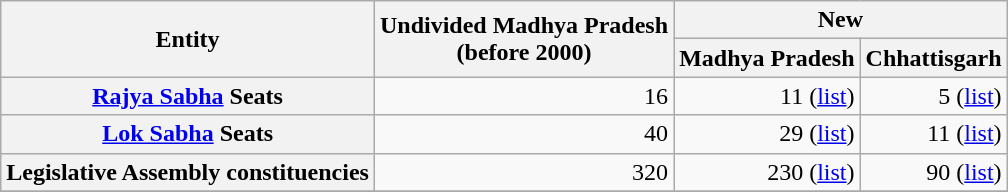<table class="wikitable sortable">
<tr>
<th rowspan="2">Entity</th>
<th rowspan="2">Undivided Madhya Pradesh<br>(before 2000)</th>
<th colspan="2">New</th>
</tr>
<tr>
<th>Madhya Pradesh</th>
<th>Chhattisgarh</th>
</tr>
<tr>
<th><a href='#'>Rajya Sabha</a> Seats</th>
<td align=right>16</td>
<td align=right>11 (<a href='#'>list</a>)</td>
<td align=right>5 (<a href='#'>list</a>)</td>
</tr>
<tr>
<th><a href='#'>Lok Sabha</a> Seats</th>
<td align=right>40</td>
<td align=right>29 (<a href='#'>list</a>)</td>
<td align=right>11 (<a href='#'>list</a>)</td>
</tr>
<tr>
<th>Legislative Assembly constituencies</th>
<td align=right>320</td>
<td align=right>230 (<a href='#'>list</a>)</td>
<td align=right>90 (<a href='#'>list</a>)</td>
</tr>
<tr>
</tr>
</table>
